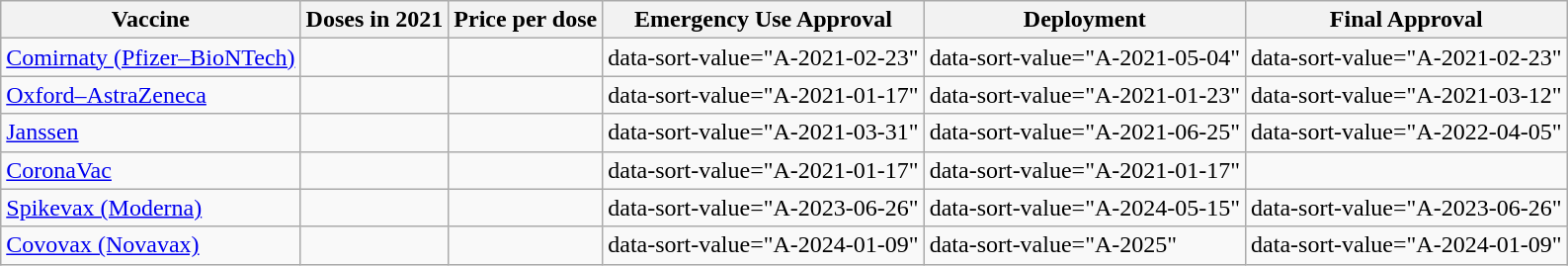<table class="wikitable sortable">
<tr>
<th scope="col">Vaccine</th>
<th scope="col">Doses in 2021<wbr></th>
<th scope="col">Price per dose<wbr></th>
<th scope="col">Emergency Use Approval</th>
<th scope="col">Deployment</th>
<th scope="col">Final Approval</th>
</tr>
<tr>
<td><a href='#'>Comirnaty (Pfizer–BioNTech)</a></td>
<td data-sort-value=184355730></td>
<td data-sort-value=1100></td>
<td>data-sort-value="A-2021-02-23" </td>
<td>data-sort-value="A-2021-05-04" </td>
<td>data-sort-value="A-2021-02-23" </td>
</tr>
<tr>
<td><a href='#'>Oxford–AstraZeneca</a></td>
<td data-sort-value=164497360></td>
<td data-sort-value=316></td>
<td>data-sort-value="A-2021-01-17" </td>
<td>data-sort-value="A-2021-01-23" </td>
<td>data-sort-value="A-2021-03-12" </td>
</tr>
<tr>
<td><a href='#'>Janssen</a></td>
<td data-sort-value=35000100></td>
<td data-sort-value=1000></td>
<td>data-sort-value="A-2021-03-31" </td>
<td>data-sort-value="A-2021-06-25" </td>
<td>data-sort-value="A-2022-04-05" </td>
</tr>
<tr>
<td><a href='#'>CoronaVac</a></td>
<td data-sort-value=103948100></td>
<td data-sort-value=1160></td>
<td>data-sort-value="A-2021-01-17" </td>
<td>data-sort-value="A-2021-01-17" </td>
<td></td>
</tr>
<tr>
<td><a href='#'>Spikevax (Moderna)</a></td>
<td data-sort-value=0></td>
<td data-sort-value=1100></td>
<td>data-sort-value="A-2023-06-26" </td>
<td>data-sort-value="A-2024-05-15" </td>
<td>data-sort-value="A-2023-06-26" </td>
</tr>
<tr>
<td><a href='#'>Covovax (Novavax)</a></td>
<td data-sort-value=0></td>
<td></td>
<td>data-sort-value="A-2024-01-09" </td>
<td>data-sort-value="A-2025" </td>
<td>data-sort-value="A-2024-01-09" </td>
</tr>
</table>
